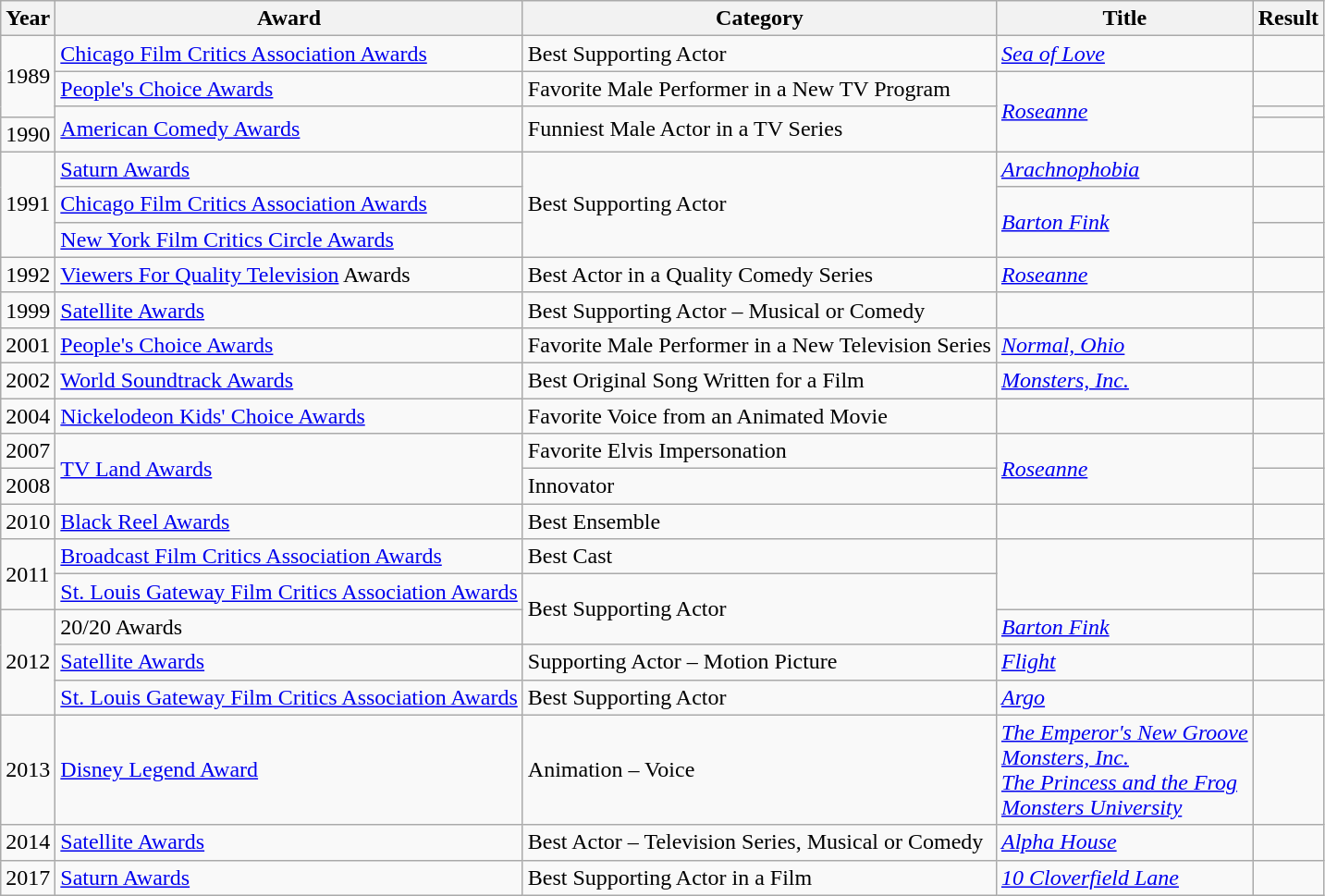<table class="wikitable unsortable">
<tr>
<th>Year</th>
<th>Award</th>
<th>Category</th>
<th>Title</th>
<th>Result</th>
</tr>
<tr>
<td rowspan="3">1989</td>
<td><a href='#'>Chicago Film Critics Association Awards</a></td>
<td>Best Supporting Actor</td>
<td><em><a href='#'>Sea of Love</a></em></td>
<td></td>
</tr>
<tr>
<td><a href='#'>People's Choice Awards</a></td>
<td>Favorite Male Performer in a New TV Program</td>
<td rowspan=3><em><a href='#'>Roseanne</a></em></td>
<td></td>
</tr>
<tr>
<td rowspan="2"><a href='#'>American Comedy Awards</a></td>
<td rowspan="2">Funniest Male Actor in a TV Series</td>
<td></td>
</tr>
<tr>
<td>1990</td>
<td></td>
</tr>
<tr>
<td rowspan="3">1991</td>
<td><a href='#'>Saturn Awards</a></td>
<td rowspan="3">Best Supporting Actor</td>
<td><em><a href='#'>Arachnophobia</a></em></td>
<td></td>
</tr>
<tr>
<td><a href='#'>Chicago Film Critics Association Awards</a></td>
<td rowspan=2><em><a href='#'>Barton Fink</a></em></td>
<td></td>
</tr>
<tr>
<td><a href='#'>New York Film Critics Circle Awards</a></td>
<td></td>
</tr>
<tr>
<td>1992</td>
<td><a href='#'>Viewers For Quality Television</a> Awards</td>
<td>Best Actor in a Quality Comedy Series</td>
<td><em><a href='#'>Roseanne</a></em></td>
<td></td>
</tr>
<tr>
<td>1999</td>
<td><a href='#'>Satellite Awards</a></td>
<td>Best Supporting Actor – Musical or Comedy</td>
<td><em></em></td>
<td></td>
</tr>
<tr>
<td>2001</td>
<td><a href='#'>People's Choice Awards</a></td>
<td>Favorite Male Performer in a New Television Series</td>
<td><em><a href='#'>Normal, Ohio</a></em></td>
<td></td>
</tr>
<tr>
<td>2002</td>
<td><a href='#'>World Soundtrack Awards</a></td>
<td>Best Original Song Written for a Film</td>
<td><em><a href='#'>Monsters, Inc.</a></em></td>
<td></td>
</tr>
<tr>
<td>2004</td>
<td><a href='#'>Nickelodeon Kids' Choice Awards</a></td>
<td>Favorite Voice from an Animated Movie</td>
<td><em></em></td>
<td></td>
</tr>
<tr>
<td>2007</td>
<td rowspan="2"><a href='#'>TV Land Awards</a></td>
<td>Favorite Elvis Impersonation</td>
<td rowspan=2><em><a href='#'>Roseanne</a></em></td>
<td></td>
</tr>
<tr>
<td>2008</td>
<td>Innovator</td>
<td></td>
</tr>
<tr>
<td>2010</td>
<td><a href='#'>Black Reel Awards</a></td>
<td>Best Ensemble</td>
<td><em></em></td>
<td></td>
</tr>
<tr>
<td rowspan="2">2011</td>
<td><a href='#'>Broadcast Film Critics Association Awards</a></td>
<td>Best Cast</td>
<td rowspan=2><em></em></td>
<td></td>
</tr>
<tr>
<td><a href='#'>St. Louis Gateway Film Critics Association Awards</a></td>
<td rowspan="2">Best Supporting Actor</td>
<td></td>
</tr>
<tr>
<td rowspan="3">2012</td>
<td>20/20 Awards</td>
<td><em><a href='#'>Barton Fink</a></em></td>
<td></td>
</tr>
<tr>
<td><a href='#'>Satellite Awards</a></td>
<td>Supporting Actor – Motion Picture</td>
<td><em><a href='#'>Flight</a></em></td>
<td></td>
</tr>
<tr>
<td><a href='#'>St. Louis Gateway Film Critics Association Awards</a></td>
<td>Best Supporting Actor</td>
<td><em><a href='#'>Argo</a></em></td>
<td></td>
</tr>
<tr>
<td>2013</td>
<td><a href='#'>Disney Legend Award</a></td>
<td>Animation – Voice</td>
<td><em><a href='#'>The Emperor's New Groove</a></em> <br> <em><a href='#'>Monsters, Inc.</a></em> <br> <em><a href='#'>The Princess and the Frog</a></em> <br> <em><a href='#'>Monsters University</a></em></td>
<td></td>
</tr>
<tr>
<td>2014</td>
<td><a href='#'>Satellite Awards</a></td>
<td>Best Actor – Television Series, Musical or Comedy</td>
<td><em><a href='#'>Alpha House</a></em></td>
<td></td>
</tr>
<tr>
<td>2017</td>
<td><a href='#'>Saturn Awards</a></td>
<td>Best Supporting Actor in a Film</td>
<td><em><a href='#'>10 Cloverfield Lane</a></em></td>
<td></td>
</tr>
</table>
